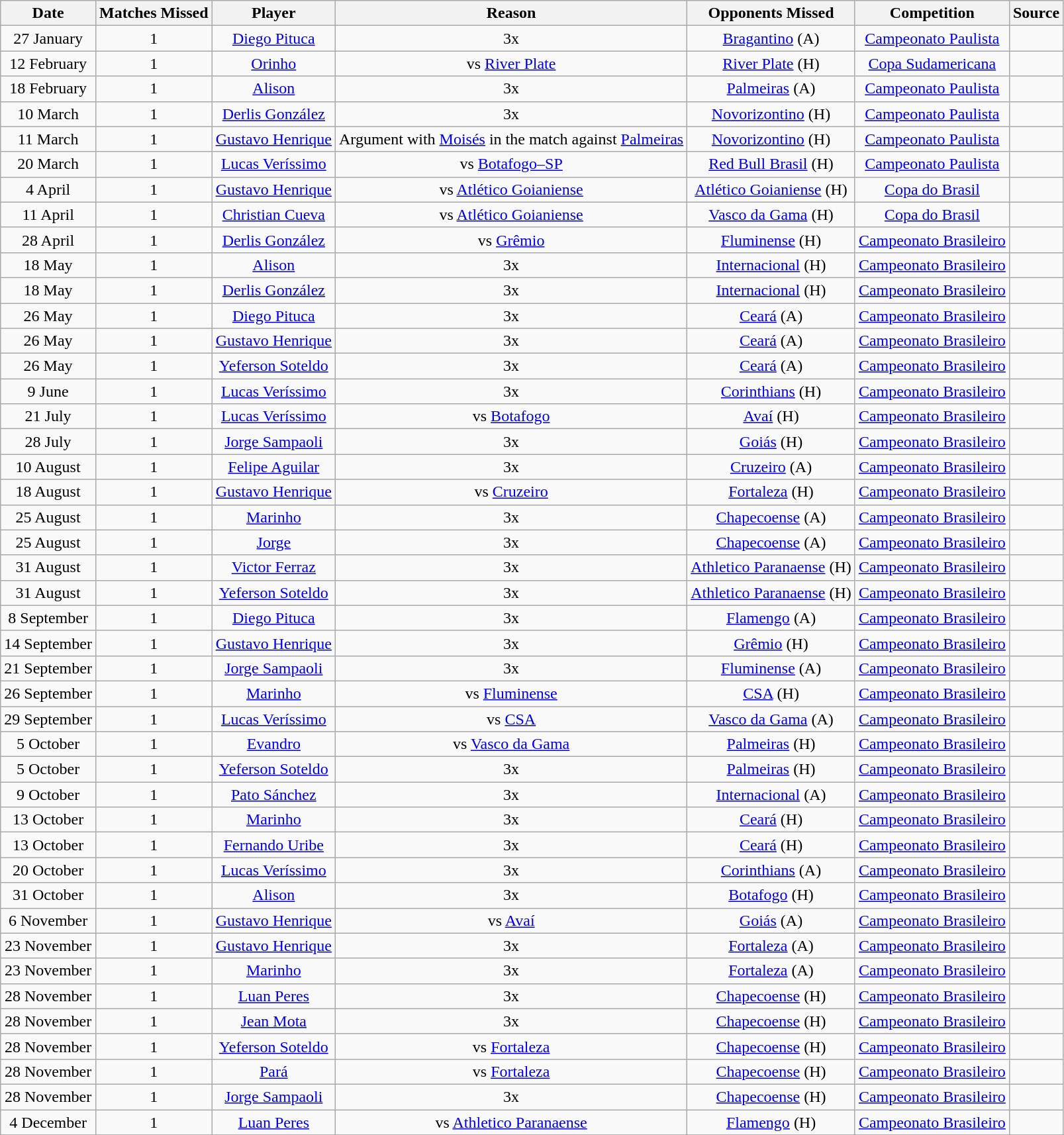<table class="wikitable" style="text-align: center">
<tr>
<th>Date</th>
<th>Matches Missed</th>
<th>Player</th>
<th>Reason</th>
<th>Opponents Missed</th>
<th>Competition</th>
<th>Source</th>
</tr>
<tr>
<td>27 January</td>
<td>1</td>
<td><a href='#'>Diego Pituca</a></td>
<td>3x </td>
<td><a href='#'>Bragantino</a> (A)</td>
<td><a href='#'>Campeonato Paulista</a></td>
<td></td>
</tr>
<tr>
<td>12 February</td>
<td>1</td>
<td><a href='#'>Orinho</a></td>
<td> vs <a href='#'>River Plate</a> </td>
<td><a href='#'>River Plate</a>  (H)</td>
<td><a href='#'>Copa Sudamericana</a></td>
<td></td>
</tr>
<tr>
<td>18 February</td>
<td>1</td>
<td><a href='#'>Alison</a></td>
<td>3x </td>
<td><a href='#'>Palmeiras</a> (A)</td>
<td><a href='#'>Campeonato Paulista</a></td>
<td></td>
</tr>
<tr>
<td>10 March</td>
<td>1</td>
<td><a href='#'>Derlis González</a></td>
<td>3x </td>
<td><a href='#'>Novorizontino</a> (H)</td>
<td><a href='#'>Campeonato Paulista</a></td>
<td></td>
</tr>
<tr>
<td>11 March</td>
<td>1</td>
<td><a href='#'>Gustavo Henrique</a></td>
<td>Argument with <a href='#'>Moisés</a> in the match against <a href='#'>Palmeiras</a></td>
<td><a href='#'>Novorizontino</a> (H)</td>
<td><a href='#'>Campeonato Paulista</a></td>
<td></td>
</tr>
<tr>
<td>20 March</td>
<td>1</td>
<td><a href='#'>Lucas Veríssimo</a></td>
<td> vs <a href='#'>Botafogo–SP</a></td>
<td><a href='#'>Red Bull Brasil</a> (H)</td>
<td><a href='#'>Campeonato Paulista</a></td>
<td></td>
</tr>
<tr>
<td>4 April</td>
<td>1</td>
<td><a href='#'>Gustavo Henrique</a></td>
<td> vs <a href='#'>Atlético Goianiense</a></td>
<td><a href='#'>Atlético Goianiense</a> (H)</td>
<td><a href='#'>Copa do Brasil</a></td>
<td></td>
</tr>
<tr>
<td>11 April</td>
<td>1</td>
<td><a href='#'>Christian Cueva</a></td>
<td> vs <a href='#'>Atlético Goianiense</a></td>
<td><a href='#'>Vasco da Gama</a> (H)</td>
<td><a href='#'>Copa do Brasil</a></td>
<td></td>
</tr>
<tr>
<td>28 April</td>
<td>1</td>
<td><a href='#'>Derlis González</a></td>
<td> vs <a href='#'>Grêmio</a></td>
<td><a href='#'>Fluminense</a> (H)</td>
<td><a href='#'>Campeonato Brasileiro</a></td>
<td></td>
</tr>
<tr>
<td>18 May</td>
<td>1</td>
<td><a href='#'>Alison</a></td>
<td>3x </td>
<td><a href='#'>Internacional</a> (H)</td>
<td><a href='#'>Campeonato Brasileiro</a></td>
<td></td>
</tr>
<tr>
<td>18 May</td>
<td>1</td>
<td><a href='#'>Derlis González</a></td>
<td>3x </td>
<td><a href='#'>Internacional</a> (H)</td>
<td><a href='#'>Campeonato Brasileiro</a></td>
<td></td>
</tr>
<tr>
<td>26 May</td>
<td>1</td>
<td><a href='#'>Diego Pituca</a></td>
<td>3x </td>
<td><a href='#'>Ceará</a> (A)</td>
<td><a href='#'>Campeonato Brasileiro</a></td>
<td></td>
</tr>
<tr>
<td>26 May</td>
<td>1</td>
<td><a href='#'>Gustavo Henrique</a></td>
<td>3x </td>
<td><a href='#'>Ceará</a> (A)</td>
<td><a href='#'>Campeonato Brasileiro</a></td>
<td></td>
</tr>
<tr>
<td>26 May</td>
<td>1</td>
<td><a href='#'>Yeferson Soteldo</a></td>
<td>3x </td>
<td><a href='#'>Ceará</a> (A)</td>
<td><a href='#'>Campeonato Brasileiro</a></td>
<td></td>
</tr>
<tr>
<td>9 June</td>
<td>1</td>
<td><a href='#'>Lucas Veríssimo</a></td>
<td>3x </td>
<td><a href='#'>Corinthians</a> (H)</td>
<td><a href='#'>Campeonato Brasileiro</a></td>
<td></td>
</tr>
<tr>
<td>21 July</td>
<td>1</td>
<td><a href='#'>Lucas Veríssimo</a></td>
<td> vs <a href='#'>Botafogo</a></td>
<td><a href='#'>Avaí</a> (H)</td>
<td><a href='#'>Campeonato Brasileiro</a></td>
<td></td>
</tr>
<tr>
<td>28 July</td>
<td>1</td>
<td><a href='#'>Jorge Sampaoli</a></td>
<td>3x </td>
<td><a href='#'>Goiás</a> (H)</td>
<td><a href='#'>Campeonato Brasileiro</a></td>
<td></td>
</tr>
<tr>
<td>10 August</td>
<td>1</td>
<td><a href='#'>Felipe Aguilar</a></td>
<td>3x </td>
<td><a href='#'>Cruzeiro</a> (A)</td>
<td><a href='#'>Campeonato Brasileiro</a></td>
<td></td>
</tr>
<tr>
<td>18 August</td>
<td>1</td>
<td><a href='#'>Gustavo Henrique</a></td>
<td> vs <a href='#'>Cruzeiro</a></td>
<td><a href='#'>Fortaleza</a> (H)</td>
<td><a href='#'>Campeonato Brasileiro</a></td>
<td></td>
</tr>
<tr>
<td>25 August</td>
<td>1</td>
<td><a href='#'>Marinho</a></td>
<td>3x </td>
<td><a href='#'>Chapecoense</a> (A)</td>
<td><a href='#'>Campeonato Brasileiro</a></td>
<td></td>
</tr>
<tr>
<td>25 August</td>
<td>1</td>
<td><a href='#'>Jorge</a></td>
<td>3x </td>
<td><a href='#'>Chapecoense</a> (A)</td>
<td><a href='#'>Campeonato Brasileiro</a></td>
<td></td>
</tr>
<tr>
<td>31 August</td>
<td>1</td>
<td><a href='#'>Victor Ferraz</a></td>
<td>3x </td>
<td><a href='#'>Athletico Paranaense</a> (H)</td>
<td><a href='#'>Campeonato Brasileiro</a></td>
<td></td>
</tr>
<tr>
<td>31 August</td>
<td>1</td>
<td><a href='#'>Yeferson Soteldo</a></td>
<td>3x </td>
<td><a href='#'>Athletico Paranaense</a> (H)</td>
<td><a href='#'>Campeonato Brasileiro</a></td>
<td></td>
</tr>
<tr>
<td>8 September</td>
<td>1</td>
<td><a href='#'>Diego Pituca</a></td>
<td>3x </td>
<td><a href='#'>Flamengo</a> (A)</td>
<td><a href='#'>Campeonato Brasileiro</a></td>
<td></td>
</tr>
<tr>
<td>14 September</td>
<td>1</td>
<td><a href='#'>Gustavo Henrique</a></td>
<td>3x </td>
<td><a href='#'>Grêmio</a> (H)</td>
<td><a href='#'>Campeonato Brasileiro</a></td>
<td></td>
</tr>
<tr>
<td>21 September</td>
<td>1</td>
<td><a href='#'>Jorge Sampaoli</a></td>
<td>3x </td>
<td><a href='#'>Fluminense</a> (A)</td>
<td><a href='#'>Campeonato Brasileiro</a></td>
<td></td>
</tr>
<tr>
<td>26 September</td>
<td>1</td>
<td><a href='#'>Marinho</a></td>
<td> vs <a href='#'>Fluminense</a></td>
<td><a href='#'>CSA</a> (H)</td>
<td><a href='#'>Campeonato Brasileiro</a></td>
<td></td>
</tr>
<tr>
<td>29 September</td>
<td>1</td>
<td><a href='#'>Lucas Veríssimo</a></td>
<td> vs <a href='#'>CSA</a></td>
<td><a href='#'>Vasco da Gama</a> (A)</td>
<td><a href='#'>Campeonato Brasileiro</a></td>
<td></td>
</tr>
<tr>
<td>5 October</td>
<td>1</td>
<td><a href='#'>Evandro</a></td>
<td> vs <a href='#'>Vasco da Gama</a></td>
<td><a href='#'>Palmeiras</a> (H)</td>
<td><a href='#'>Campeonato Brasileiro</a></td>
<td></td>
</tr>
<tr>
<td>5 October</td>
<td>1</td>
<td><a href='#'>Yeferson Soteldo</a></td>
<td>3x </td>
<td><a href='#'>Palmeiras</a> (H)</td>
<td><a href='#'>Campeonato Brasileiro</a></td>
<td></td>
</tr>
<tr>
<td>9 October</td>
<td>1</td>
<td><a href='#'>Pato Sánchez</a></td>
<td>3x </td>
<td><a href='#'>Internacional</a> (A)</td>
<td><a href='#'>Campeonato Brasileiro</a></td>
<td></td>
</tr>
<tr>
<td>13 October</td>
<td>1</td>
<td><a href='#'>Marinho</a></td>
<td>3x </td>
<td><a href='#'>Ceará</a> (H)</td>
<td><a href='#'>Campeonato Brasileiro</a></td>
<td></td>
</tr>
<tr>
<td>13 October</td>
<td>1</td>
<td><a href='#'>Fernando Uribe</a></td>
<td>3x </td>
<td><a href='#'>Ceará</a> (H)</td>
<td><a href='#'>Campeonato Brasileiro</a></td>
<td></td>
</tr>
<tr>
<td>20 October</td>
<td>1</td>
<td><a href='#'>Lucas Veríssimo</a></td>
<td>3x </td>
<td><a href='#'>Corinthians</a> (A)</td>
<td><a href='#'>Campeonato Brasileiro</a></td>
<td></td>
</tr>
<tr>
<td>31 October</td>
<td>1</td>
<td><a href='#'>Alison</a></td>
<td>3x </td>
<td><a href='#'>Botafogo</a> (H)</td>
<td><a href='#'>Campeonato Brasileiro</a></td>
<td></td>
</tr>
<tr>
<td>6 November</td>
<td>1</td>
<td><a href='#'>Gustavo Henrique</a></td>
<td> vs <a href='#'>Avaí</a></td>
<td><a href='#'>Goiás</a> (A)</td>
<td><a href='#'>Campeonato Brasileiro</a></td>
<td></td>
</tr>
<tr>
<td>23 November</td>
<td>1</td>
<td><a href='#'>Gustavo Henrique</a></td>
<td>3x </td>
<td><a href='#'>Fortaleza</a> (A)</td>
<td><a href='#'>Campeonato Brasileiro</a></td>
<td></td>
</tr>
<tr>
<td>23 November</td>
<td>1</td>
<td><a href='#'>Marinho</a></td>
<td>3x </td>
<td><a href='#'>Fortaleza</a> (A)</td>
<td><a href='#'>Campeonato Brasileiro</a></td>
<td></td>
</tr>
<tr>
<td>28 November</td>
<td>1</td>
<td><a href='#'>Luan Peres</a></td>
<td>3x </td>
<td><a href='#'>Chapecoense</a> (H)</td>
<td><a href='#'>Campeonato Brasileiro</a></td>
<td></td>
</tr>
<tr>
<td>28 November</td>
<td>1</td>
<td><a href='#'>Jean Mota</a></td>
<td>3x </td>
<td><a href='#'>Chapecoense</a> (H)</td>
<td><a href='#'>Campeonato Brasileiro</a></td>
<td></td>
</tr>
<tr>
<td>28 November</td>
<td>1</td>
<td><a href='#'>Yeferson Soteldo</a></td>
<td> vs <a href='#'>Fortaleza</a></td>
<td><a href='#'>Chapecoense</a> (H)</td>
<td><a href='#'>Campeonato Brasileiro</a></td>
<td></td>
</tr>
<tr>
<td>28 November</td>
<td>1</td>
<td><a href='#'>Pará</a></td>
<td> vs <a href='#'>Fortaleza</a></td>
<td><a href='#'>Chapecoense</a> (H)</td>
<td><a href='#'>Campeonato Brasileiro</a></td>
<td></td>
</tr>
<tr>
<td>28 November</td>
<td>1</td>
<td><a href='#'>Jorge Sampaoli</a></td>
<td>3x </td>
<td><a href='#'>Chapecoense</a> (H)</td>
<td><a href='#'>Campeonato Brasileiro</a></td>
<td></td>
</tr>
<tr>
<td>4 December</td>
<td>1</td>
<td><a href='#'>Luan Peres</a></td>
<td> vs <a href='#'>Athletico Paranaense</a></td>
<td><a href='#'>Flamengo</a> (H)</td>
<td><a href='#'>Campeonato Brasileiro</a></td>
<td></td>
</tr>
<tr>
</tr>
</table>
